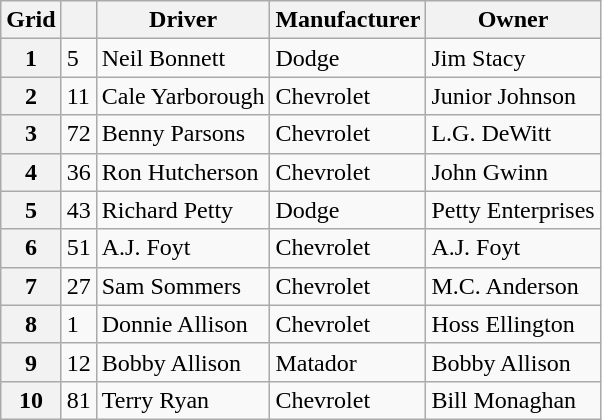<table class="wikitable">
<tr>
<th>Grid</th>
<th></th>
<th>Driver</th>
<th>Manufacturer</th>
<th>Owner</th>
</tr>
<tr>
<th>1</th>
<td>5</td>
<td>Neil Bonnett</td>
<td>Dodge</td>
<td>Jim Stacy</td>
</tr>
<tr>
<th>2</th>
<td>11</td>
<td>Cale Yarborough</td>
<td>Chevrolet</td>
<td>Junior Johnson</td>
</tr>
<tr>
<th>3</th>
<td>72</td>
<td>Benny Parsons</td>
<td>Chevrolet</td>
<td>L.G. DeWitt</td>
</tr>
<tr>
<th>4</th>
<td>36</td>
<td>Ron Hutcherson</td>
<td>Chevrolet</td>
<td>John Gwinn</td>
</tr>
<tr>
<th>5</th>
<td>43</td>
<td>Richard Petty</td>
<td>Dodge</td>
<td>Petty Enterprises</td>
</tr>
<tr>
<th>6</th>
<td>51</td>
<td>A.J. Foyt</td>
<td>Chevrolet</td>
<td>A.J. Foyt</td>
</tr>
<tr>
<th>7</th>
<td>27</td>
<td>Sam Sommers</td>
<td>Chevrolet</td>
<td>M.C. Anderson</td>
</tr>
<tr>
<th>8</th>
<td>1</td>
<td>Donnie Allison</td>
<td>Chevrolet</td>
<td>Hoss Ellington</td>
</tr>
<tr>
<th>9</th>
<td>12</td>
<td>Bobby Allison</td>
<td>Matador</td>
<td>Bobby Allison</td>
</tr>
<tr>
<th>10</th>
<td>81</td>
<td>Terry Ryan</td>
<td>Chevrolet</td>
<td>Bill Monaghan</td>
</tr>
</table>
